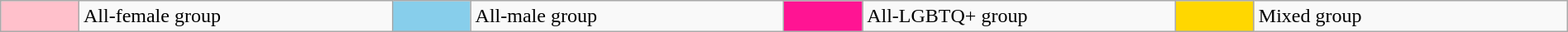<table class="wikitable plainrowheaders" style="width:100%">
<tr>
<td width="5%" style="background:#FFC0CB;"></td>
<td width="20%">All-female group</td>
<td width="5%" style="background:#87CEEB;"></td>
<td width="20%">All-male group</td>
<td width="5%" style="background:#FF1493;"></td>
<td width="20%">All-LGBTQ+ group</td>
<td width="5%" style="background:#FFD700;"></td>
<td width="20%">Mixed group</td>
</tr>
</table>
